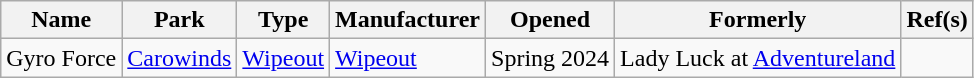<table class="wikitable sortable">
<tr>
<th>Name</th>
<th>Park</th>
<th>Type</th>
<th>Manufacturer</th>
<th>Opened</th>
<th>Formerly</th>
<th class="unsortable">Ref(s)</th>
</tr>
<tr>
<td>Gyro Force</td>
<td><a href='#'>Carowinds</a></td>
<td><a href='#'>Wipeout</a></td>
<td><a href='#'>Wipeout</a></td>
<td>Spring 2024</td>
<td>Lady Luck at <a href='#'>Adventureland</a></td>
<td></td>
</tr>
</table>
